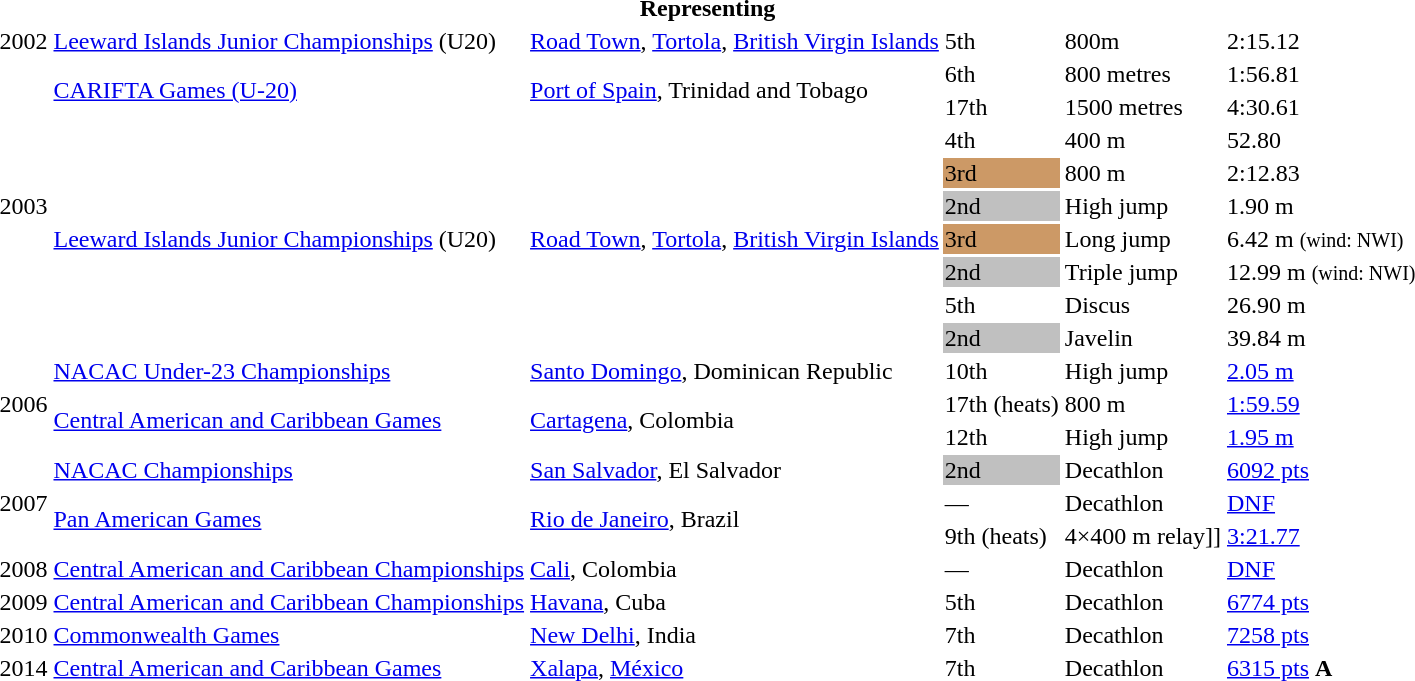<table>
<tr>
<th colspan="6">Representing </th>
</tr>
<tr>
<td>2002</td>
<td><a href='#'>Leeward Islands Junior Championships</a> (U20)</td>
<td><a href='#'>Road Town</a>, <a href='#'>Tortola</a>, <a href='#'>British Virgin Islands</a></td>
<td>5th</td>
<td>800m</td>
<td>2:15.12</td>
</tr>
<tr>
<td rowspan=9>2003</td>
<td rowspan=2><a href='#'>CARIFTA Games (U-20)</a></td>
<td rowspan=2><a href='#'>Port of Spain</a>, Trinidad and Tobago</td>
<td>6th</td>
<td>800 metres</td>
<td>1:56.81</td>
</tr>
<tr>
<td>17th</td>
<td>1500 metres</td>
<td>4:30.61</td>
</tr>
<tr>
<td rowspan=7><a href='#'>Leeward Islands Junior Championships</a> (U20)</td>
<td rowspan=7><a href='#'>Road Town</a>, <a href='#'>Tortola</a>, <a href='#'>British Virgin Islands</a></td>
<td>4th</td>
<td>400 m</td>
<td>52.80</td>
</tr>
<tr>
<td bgcolor="cc9966">3rd</td>
<td>800 m</td>
<td>2:12.83</td>
</tr>
<tr>
<td bgcolor=silver>2nd</td>
<td>High jump</td>
<td>1.90 m</td>
</tr>
<tr>
<td bgcolor="cc9966">3rd</td>
<td>Long jump</td>
<td>6.42 m <small>(wind: NWI)</small></td>
</tr>
<tr>
<td bgcolor=silver>2nd</td>
<td>Triple jump</td>
<td>12.99 m <small>(wind: NWI)</small></td>
</tr>
<tr>
<td>5th</td>
<td>Discus</td>
<td>26.90 m</td>
</tr>
<tr>
<td bgcolor=silver>2nd</td>
<td>Javelin</td>
<td>39.84 m</td>
</tr>
<tr>
<td rowspan=3>2006</td>
<td><a href='#'>NACAC Under-23 Championships</a></td>
<td><a href='#'>Santo Domingo</a>, Dominican Republic</td>
<td>10th</td>
<td>High jump</td>
<td><a href='#'>2.05 m</a></td>
</tr>
<tr>
<td rowspan=2><a href='#'>Central American and Caribbean Games</a></td>
<td rowspan=2><a href='#'>Cartagena</a>, Colombia</td>
<td>17th (heats)</td>
<td>800 m</td>
<td><a href='#'>1:59.59</a></td>
</tr>
<tr>
<td>12th</td>
<td>High jump</td>
<td><a href='#'>1.95 m</a></td>
</tr>
<tr>
<td rowspan=3>2007</td>
<td><a href='#'>NACAC Championships</a></td>
<td><a href='#'>San Salvador</a>, El Salvador</td>
<td style="background:silver;">2nd</td>
<td>Decathlon</td>
<td><a href='#'>6092 pts</a></td>
</tr>
<tr>
<td rowspan=2><a href='#'>Pan American Games</a></td>
<td rowspan=2><a href='#'>Rio de Janeiro</a>, Brazil</td>
<td>—</td>
<td>Decathlon</td>
<td><a href='#'>DNF</a></td>
</tr>
<tr>
<td>9th (heats)</td>
<td>4×400 m relay]]</td>
<td><a href='#'>3:21.77</a></td>
</tr>
<tr>
<td>2008</td>
<td><a href='#'>Central American and Caribbean Championships</a></td>
<td><a href='#'>Cali</a>, Colombia</td>
<td>—</td>
<td>Decathlon</td>
<td><a href='#'>DNF</a></td>
</tr>
<tr>
<td>2009</td>
<td><a href='#'>Central American and Caribbean Championships</a></td>
<td><a href='#'>Havana</a>, Cuba</td>
<td>5th</td>
<td>Decathlon</td>
<td><a href='#'>6774 pts</a></td>
</tr>
<tr>
<td>2010</td>
<td><a href='#'>Commonwealth Games</a></td>
<td><a href='#'>New Delhi</a>, India</td>
<td>7th</td>
<td>Decathlon</td>
<td><a href='#'>7258 pts</a></td>
</tr>
<tr>
<td>2014</td>
<td><a href='#'>Central American and Caribbean Games</a></td>
<td><a href='#'>Xalapa</a>, <a href='#'>México</a></td>
<td>7th</td>
<td>Decathlon</td>
<td><a href='#'>6315 pts</a> <strong>A</strong></td>
</tr>
</table>
